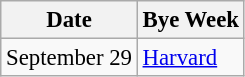<table class="wikitable" style="font-size:95%;">
<tr>
<th>Date</th>
<th colspan="1">Bye Week</th>
</tr>
<tr>
<td>September 29</td>
<td><a href='#'>Harvard</a></td>
</tr>
</table>
